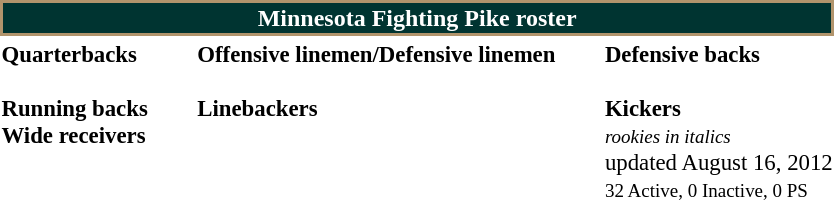<table class="toccolours" style="text-align: left;">
<tr>
<th colspan=7 style="background:#003431; border: 2px solid #B1946C; color:white; text-align:center;"><strong>Minnesota Fighting Pike roster</strong></th>
</tr>
<tr>
<td style="font-size: 95%;" valign="top"><strong>Quarterbacks</strong><br>
<br><strong>Running backs</strong>
 
<br><strong>Wide receivers</strong>







</td>
<td style="width: 25px;"></td>
<td style="font-size: 95%;" valign="top"><strong>Offensive linemen/Defensive linemen</strong><br>





<br><strong>Linebackers</strong>



</td>
<td style="width: 25px;"></td>
<td style="font-size: 95%;" valign="top"><strong>Defensive backs</strong><br>





<br><strong>Kickers</strong>

<br><small><em>rookies in italics</em></small><br>
 updated August 16, 2012<br>
<small>32 Active, 0 Inactive, 0 PS</small></td>
</tr>
<tr>
</tr>
</table>
